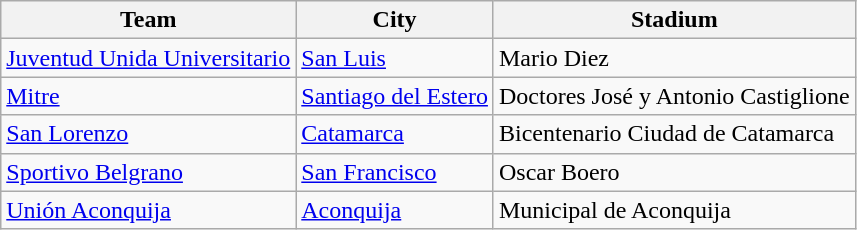<table class="wikitable sortable">
<tr>
<th>Team</th>
<th>City</th>
<th>Stadium</th>
</tr>
<tr>
<td> <a href='#'>Juventud Unida Universitario</a></td>
<td><a href='#'>San Luis</a></td>
<td>Mario Diez</td>
</tr>
<tr>
<td> <a href='#'>Mitre</a></td>
<td><a href='#'>Santiago del Estero</a></td>
<td>Doctores José y Antonio Castiglione</td>
</tr>
<tr>
<td> <a href='#'>San Lorenzo</a></td>
<td><a href='#'>Catamarca</a></td>
<td>Bicentenario Ciudad de Catamarca</td>
</tr>
<tr>
<td> <a href='#'>Sportivo Belgrano</a></td>
<td><a href='#'>San Francisco</a></td>
<td>Oscar Boero</td>
</tr>
<tr>
<td> <a href='#'>Unión Aconquija</a></td>
<td><a href='#'>Aconquija</a></td>
<td>Municipal de Aconquija</td>
</tr>
</table>
